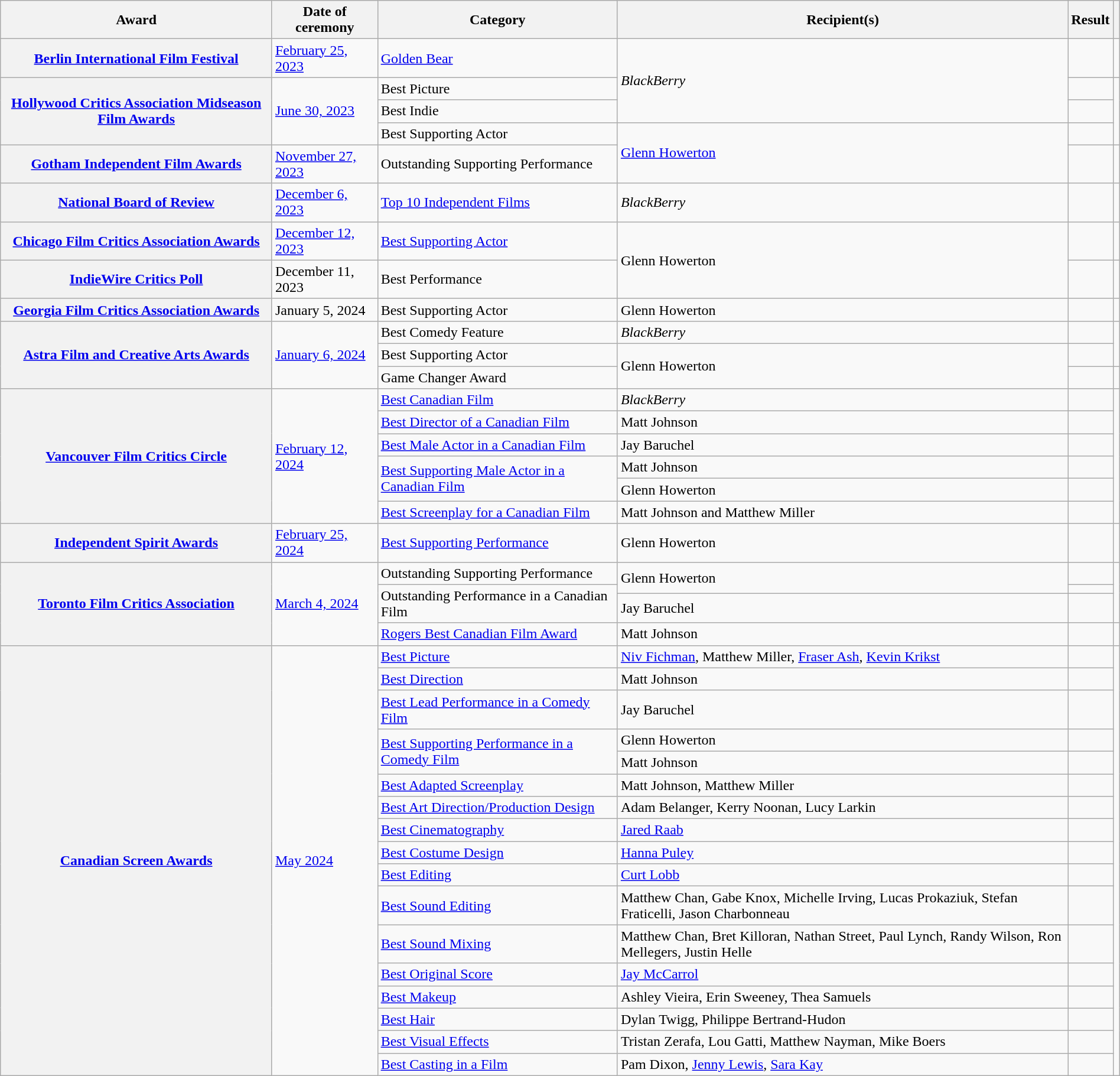<table class="wikitable sortable plainrowheaders" width=100%>
<tr>
<th scope="col">Award</th>
<th scope="col">Date of ceremony</th>
<th scope="col">Category</th>
<th scope="col">Recipient(s)</th>
<th scope="col">Result</th>
<th class="unsortable" scope="col"></th>
</tr>
<tr>
<th scope="row"><a href='#'>Berlin International Film Festival</a></th>
<td><a href='#'>February 25, 2023</a></td>
<td><a href='#'>Golden Bear</a></td>
<td rowspan="3"><em>BlackBerry</em></td>
<td></td>
<td align="center"></td>
</tr>
<tr>
<th scope="row" rowspan="3"><a href='#'>Hollywood Critics Association Midseason Film Awards</a></th>
<td rowspan="3"><a href='#'>June 30, 2023</a></td>
<td>Best Picture</td>
<td></td>
<td rowspan="3" align="center"></td>
</tr>
<tr>
<td>Best Indie</td>
<td></td>
</tr>
<tr>
<td>Best Supporting Actor</td>
<td rowspan="2"><a href='#'>Glenn Howerton</a></td>
<td></td>
</tr>
<tr>
<th scope="row"><a href='#'>Gotham Independent Film Awards</a></th>
<td><a href='#'>November 27, 2023</a></td>
<td>Outstanding Supporting Performance</td>
<td></td>
<td align="center"></td>
</tr>
<tr>
<th scope="row"><a href='#'>National Board of Review</a></th>
<td><a href='#'>December 6, 2023</a></td>
<td><a href='#'>Top 10 Independent Films</a></td>
<td><em>BlackBerry</em></td>
<td></td>
<td align="center"></td>
</tr>
<tr>
<th scope="row"><a href='#'>Chicago Film Critics Association Awards</a></th>
<td><a href='#'>December 12, 2023</a></td>
<td><a href='#'>Best Supporting Actor</a></td>
<td rowspan="2">Glenn Howerton</td>
<td></td>
<td align="center"></td>
</tr>
<tr>
<th scope="row"><a href='#'>IndieWire Critics Poll</a></th>
<td>December 11, 2023</td>
<td>Best Performance</td>
<td></td>
<td align="center"></td>
</tr>
<tr>
<th rowspan="1" scope="row"><a href='#'>Georgia Film Critics Association Awards</a></th>
<td rowspan="1">January 5, 2024</td>
<td>Best Supporting Actor</td>
<td>Glenn Howerton</td>
<td></td>
<td rowspan="1" align="center"><br></td>
</tr>
<tr>
<th scope="row" rowspan="3"><a href='#'>Astra Film and Creative Arts Awards</a></th>
<td rowspan="3"><a href='#'>January 6, 2024</a></td>
<td>Best Comedy Feature</td>
<td><em>BlackBerry</em></td>
<td></td>
<td align="center" rowspan="2"></td>
</tr>
<tr>
<td>Best Supporting Actor</td>
<td rowspan="2">Glenn Howerton</td>
<td></td>
</tr>
<tr>
<td>Game Changer Award</td>
<td></td>
<td align="center"></td>
</tr>
<tr>
<th rowspan="6" scope="row"><a href='#'>Vancouver Film Critics Circle</a></th>
<td rowspan="6"><a href='#'>February 12, 2024</a></td>
<td><a href='#'>Best Canadian Film</a></td>
<td><em>BlackBerry</em></td>
<td></td>
<td rowspan="6" align="center"></td>
</tr>
<tr>
<td><a href='#'>Best Director of a Canadian Film</a></td>
<td>Matt Johnson</td>
<td></td>
</tr>
<tr>
<td><a href='#'>Best Male Actor in a Canadian Film</a></td>
<td>Jay Baruchel</td>
<td></td>
</tr>
<tr>
<td rowspan="2"><a href='#'>Best Supporting Male Actor in a Canadian Film</a></td>
<td>Matt Johnson</td>
<td></td>
</tr>
<tr>
<td>Glenn Howerton</td>
<td></td>
</tr>
<tr>
<td><a href='#'>Best Screenplay for a Canadian Film</a></td>
<td>Matt Johnson and Matthew Miller</td>
<td></td>
</tr>
<tr>
<th scope="row"><a href='#'>Independent Spirit Awards</a></th>
<td><a href='#'>February 25, 2024</a></td>
<td><a href='#'>Best Supporting Performance</a></td>
<td>Glenn Howerton</td>
<td></td>
<td align="center"></td>
</tr>
<tr>
<th scope="row" rowspan=4><a href='#'>Toronto Film Critics Association</a></th>
<td rowspan=4><a href='#'>March 4, 2024</a></td>
<td>Outstanding Supporting Performance</td>
<td rowspan=2>Glenn Howerton</td>
<td></td>
<td align="center" rowspan=3></td>
</tr>
<tr>
<td rowspan=2>Outstanding Performance in a Canadian Film</td>
<td></td>
</tr>
<tr>
<td>Jay Baruchel</td>
<td></td>
</tr>
<tr>
<td><a href='#'>Rogers Best Canadian Film Award</a></td>
<td>Matt Johnson</td>
<td></td>
<td align="center"></td>
</tr>
<tr>
<th scope="row" rowspan=17><a href='#'>Canadian Screen Awards</a></th>
<td rowspan=17><a href='#'>May 2024</a></td>
<td><a href='#'>Best Picture</a></td>
<td><a href='#'>Niv Fichman</a>, Matthew Miller, <a href='#'>Fraser Ash</a>, <a href='#'>Kevin Krikst</a></td>
<td></td>
<td rowspan=17></td>
</tr>
<tr>
<td><a href='#'>Best Direction</a></td>
<td>Matt Johnson</td>
<td></td>
</tr>
<tr>
<td><a href='#'>Best Lead Performance in a Comedy Film</a></td>
<td>Jay Baruchel</td>
<td></td>
</tr>
<tr>
<td rowspan=2><a href='#'>Best Supporting Performance in a Comedy Film</a></td>
<td>Glenn Howerton</td>
<td></td>
</tr>
<tr>
<td>Matt Johnson</td>
<td></td>
</tr>
<tr>
<td><a href='#'>Best Adapted Screenplay</a></td>
<td>Matt Johnson, Matthew Miller</td>
<td></td>
</tr>
<tr>
<td><a href='#'>Best Art Direction/Production Design</a></td>
<td>Adam Belanger, Kerry Noonan, Lucy Larkin</td>
<td></td>
</tr>
<tr>
<td><a href='#'>Best Cinematography</a></td>
<td><a href='#'>Jared Raab</a></td>
<td></td>
</tr>
<tr>
<td><a href='#'>Best Costume Design</a></td>
<td><a href='#'>Hanna Puley</a></td>
<td></td>
</tr>
<tr>
<td><a href='#'>Best Editing</a></td>
<td><a href='#'>Curt Lobb</a></td>
<td></td>
</tr>
<tr>
<td><a href='#'>Best Sound Editing</a></td>
<td>Matthew Chan, Gabe Knox, Michelle Irving, Lucas Prokaziuk, Stefan Fraticelli, Jason Charbonneau</td>
<td></td>
</tr>
<tr>
<td><a href='#'>Best Sound Mixing</a></td>
<td>Matthew Chan, Bret Killoran, Nathan Street, Paul Lynch, Randy Wilson, Ron Mellegers, Justin Helle</td>
<td></td>
</tr>
<tr>
<td><a href='#'>Best Original Score</a></td>
<td><a href='#'>Jay McCarrol</a></td>
<td></td>
</tr>
<tr>
<td><a href='#'>Best Makeup</a></td>
<td>Ashley Vieira, Erin Sweeney, Thea Samuels</td>
<td></td>
</tr>
<tr>
<td><a href='#'>Best Hair</a></td>
<td>Dylan Twigg, Philippe Bertrand-Hudon</td>
<td></td>
</tr>
<tr>
<td><a href='#'>Best Visual Effects</a></td>
<td>Tristan Zerafa, Lou Gatti, Matthew Nayman, Mike Boers</td>
<td></td>
</tr>
<tr>
<td><a href='#'>Best Casting in a Film</a></td>
<td>Pam Dixon, <a href='#'>Jenny Lewis</a>, <a href='#'>Sara Kay</a></td>
<td></td>
</tr>
</table>
